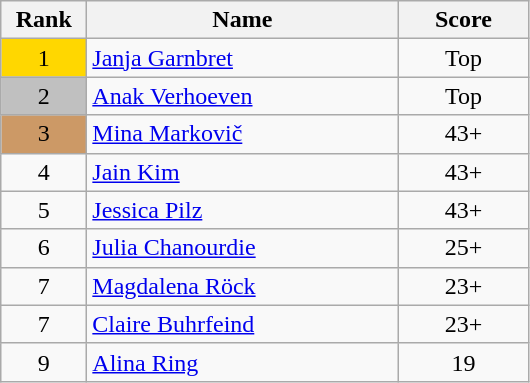<table class="wikitable">
<tr>
<th width = "50">Rank</th>
<th width = "200">Name</th>
<th width = "80">Score</th>
</tr>
<tr>
<td align="center" style="background: gold">1</td>
<td> <a href='#'>Janja Garnbret</a></td>
<td align="center">Top</td>
</tr>
<tr>
<td align="center" style="background: silver">2</td>
<td> <a href='#'>Anak Verhoeven</a></td>
<td align="center">Top</td>
</tr>
<tr>
<td align="center" style="background: #cc9966">3</td>
<td> <a href='#'>Mina Markovič</a></td>
<td align="center">43+</td>
</tr>
<tr>
<td align="center">4</td>
<td> <a href='#'>Jain Kim</a></td>
<td align="center">43+</td>
</tr>
<tr>
<td align="center">5</td>
<td> <a href='#'>Jessica Pilz</a></td>
<td align="center">43+</td>
</tr>
<tr>
<td align="center">6</td>
<td> <a href='#'>Julia Chanourdie</a></td>
<td align="center">25+</td>
</tr>
<tr>
<td align="center">7</td>
<td> <a href='#'>Magdalena Röck</a></td>
<td align="center">23+</td>
</tr>
<tr>
<td align="center">7</td>
<td> <a href='#'>Claire Buhrfeind</a></td>
<td align="center">23+</td>
</tr>
<tr>
<td align="center">9</td>
<td> <a href='#'>Alina Ring</a></td>
<td align="center">19</td>
</tr>
</table>
